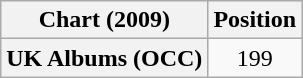<table class="wikitable plainrowheaders" style="text-align:center">
<tr>
<th scope="col">Chart (2009)</th>
<th scope="col">Position</th>
</tr>
<tr>
<th scope="row">UK Albums (OCC)</th>
<td>199</td>
</tr>
</table>
